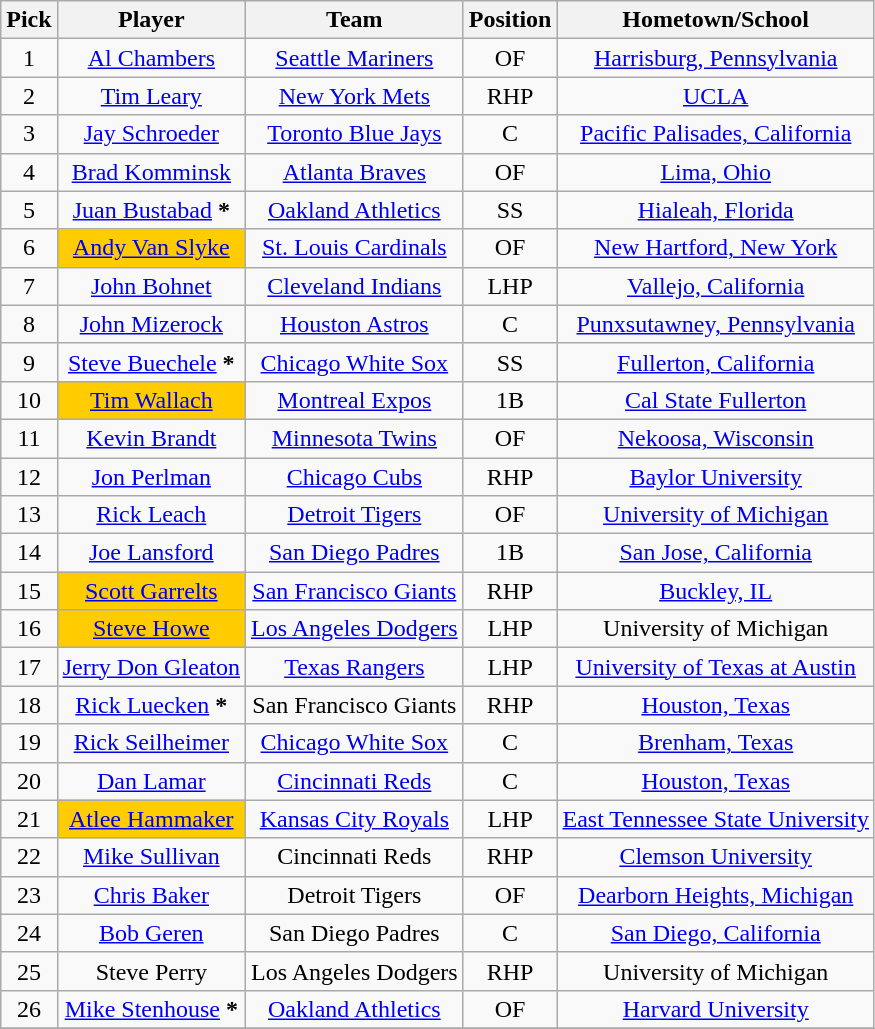<table class="wikitable" style="text-align:center">
<tr>
<th>Pick</th>
<th>Player</th>
<th>Team</th>
<th>Position</th>
<th>Hometown/School</th>
</tr>
<tr>
<td>1</td>
<td><a href='#'>Al Chambers</a></td>
<td><a href='#'>Seattle Mariners</a></td>
<td>OF</td>
<td><a href='#'>Harrisburg, Pennsylvania</a></td>
</tr>
<tr>
<td>2</td>
<td><a href='#'>Tim Leary</a></td>
<td><a href='#'>New York Mets</a></td>
<td>RHP</td>
<td><a href='#'>UCLA</a></td>
</tr>
<tr>
<td>3</td>
<td><a href='#'>Jay Schroeder</a></td>
<td><a href='#'>Toronto Blue Jays</a></td>
<td>C</td>
<td><a href='#'>Pacific Palisades, California</a></td>
</tr>
<tr>
<td>4</td>
<td><a href='#'>Brad Komminsk</a></td>
<td><a href='#'>Atlanta Braves</a></td>
<td>OF</td>
<td><a href='#'>Lima, Ohio</a></td>
</tr>
<tr>
<td>5</td>
<td><a href='#'>Juan Bustabad</a> <strong>*</strong></td>
<td><a href='#'>Oakland Athletics</a></td>
<td>SS</td>
<td><a href='#'>Hialeah, Florida</a></td>
</tr>
<tr>
<td>6</td>
<td bgcolor="#FFCC00"><a href='#'>Andy Van Slyke</a></td>
<td><a href='#'>St. Louis Cardinals</a></td>
<td>OF</td>
<td><a href='#'>New Hartford, New York</a></td>
</tr>
<tr>
<td>7</td>
<td><a href='#'>John Bohnet</a></td>
<td><a href='#'>Cleveland Indians</a></td>
<td>LHP</td>
<td><a href='#'>Vallejo, California</a></td>
</tr>
<tr>
<td>8</td>
<td><a href='#'>John Mizerock</a></td>
<td><a href='#'>Houston Astros</a></td>
<td>C</td>
<td><a href='#'>Punxsutawney, Pennsylvania</a></td>
</tr>
<tr>
<td>9</td>
<td><a href='#'>Steve Buechele</a> <strong>*</strong></td>
<td><a href='#'>Chicago White Sox</a></td>
<td>SS</td>
<td><a href='#'>Fullerton, California</a></td>
</tr>
<tr>
<td>10</td>
<td bgcolor="#FFCC00"><a href='#'>Tim Wallach</a></td>
<td><a href='#'>Montreal Expos</a></td>
<td>1B</td>
<td><a href='#'>Cal State Fullerton</a></td>
</tr>
<tr>
<td>11</td>
<td><a href='#'>Kevin Brandt</a></td>
<td><a href='#'>Minnesota Twins</a></td>
<td>OF</td>
<td><a href='#'>Nekoosa, Wisconsin</a></td>
</tr>
<tr>
<td>12</td>
<td><a href='#'>Jon Perlman</a></td>
<td><a href='#'>Chicago Cubs</a></td>
<td>RHP</td>
<td><a href='#'>Baylor University</a></td>
</tr>
<tr>
<td>13</td>
<td><a href='#'>Rick Leach</a></td>
<td><a href='#'>Detroit Tigers</a></td>
<td>OF</td>
<td><a href='#'>University of Michigan</a></td>
</tr>
<tr>
<td>14</td>
<td><a href='#'>Joe Lansford</a></td>
<td><a href='#'>San Diego Padres</a></td>
<td>1B</td>
<td><a href='#'>San Jose, California</a></td>
</tr>
<tr>
<td>15</td>
<td bgcolor="#FFCC00"><a href='#'>Scott Garrelts</a></td>
<td><a href='#'>San Francisco Giants</a></td>
<td>RHP</td>
<td><a href='#'>Buckley, IL</a></td>
</tr>
<tr>
<td>16</td>
<td bgcolor="#FFCC00"><a href='#'>Steve Howe</a></td>
<td><a href='#'>Los Angeles Dodgers</a></td>
<td>LHP</td>
<td>University of Michigan</td>
</tr>
<tr>
<td>17</td>
<td><a href='#'>Jerry Don Gleaton</a></td>
<td><a href='#'>Texas Rangers</a></td>
<td>LHP</td>
<td><a href='#'>University of Texas at Austin</a></td>
</tr>
<tr>
<td>18</td>
<td><a href='#'>Rick Luecken</a> <strong>*</strong></td>
<td>San Francisco Giants</td>
<td>RHP</td>
<td><a href='#'>Houston, Texas</a></td>
</tr>
<tr>
<td>19</td>
<td><a href='#'>Rick Seilheimer</a></td>
<td><a href='#'>Chicago White Sox</a></td>
<td>C</td>
<td><a href='#'>Brenham, Texas</a></td>
</tr>
<tr>
<td>20</td>
<td><a href='#'>Dan Lamar</a></td>
<td><a href='#'>Cincinnati Reds</a></td>
<td>C</td>
<td><a href='#'>Houston, Texas</a></td>
</tr>
<tr>
<td>21</td>
<td bgcolor="#FFCC00"><a href='#'>Atlee Hammaker</a></td>
<td><a href='#'>Kansas City Royals</a></td>
<td>LHP</td>
<td><a href='#'>East Tennessee State University</a></td>
</tr>
<tr>
<td>22</td>
<td><a href='#'>Mike Sullivan</a></td>
<td>Cincinnati Reds</td>
<td>RHP</td>
<td><a href='#'>Clemson University</a></td>
</tr>
<tr>
<td>23</td>
<td><a href='#'>Chris Baker</a></td>
<td>Detroit Tigers</td>
<td>OF</td>
<td><a href='#'>Dearborn Heights, Michigan</a></td>
</tr>
<tr>
<td>24</td>
<td><a href='#'>Bob Geren</a></td>
<td>San Diego Padres</td>
<td>C</td>
<td><a href='#'>San Diego, California</a></td>
</tr>
<tr>
<td>25</td>
<td>Steve Perry</td>
<td>Los Angeles Dodgers</td>
<td>RHP</td>
<td>University of Michigan</td>
</tr>
<tr>
<td>26</td>
<td><a href='#'>Mike Stenhouse</a> <strong>*</strong></td>
<td><a href='#'>Oakland Athletics</a></td>
<td>OF</td>
<td><a href='#'>Harvard University</a></td>
</tr>
<tr>
</tr>
</table>
